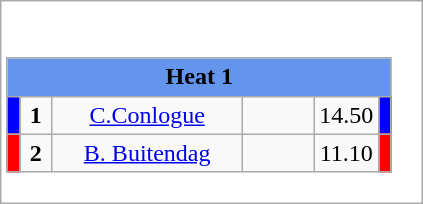<table class="wikitable" style="background:#fff;">
<tr>
<td><div><br><table class="wikitable">
<tr>
<td colspan="6"  style="text-align:center; background:#6495ed;"><strong>Heat 1</strong></td>
</tr>
<tr>
<td style="width:01px; background: #00f;"></td>
<td style="width:14px; text-align:center;"><strong>1</strong></td>
<td style="width:120px; text-align:center;"><a href='#'>C.Conlogue</a></td>
<td style="width:40px; text-align:center;"></td>
<td style="width:20px; text-align:center;">14.50</td>
<td style="width:01px; background: #00f;"></td>
</tr>
<tr>
<td style="width:01px; background: #f00;"></td>
<td style="width:14px; text-align:center;"><strong>2</strong></td>
<td style="width:120px; text-align:center;"><a href='#'>B. Buitendag</a></td>
<td style="width:40px; text-align:center;"></td>
<td style="width:20px; text-align:center;">11.10</td>
<td style="width:01px; background: #f00;"></td>
</tr>
</table>
</div></td>
</tr>
</table>
